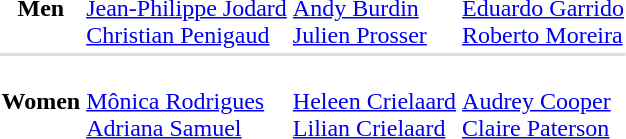<table>
<tr>
<th scope="row">Men</th>
<td><br><a href='#'>Jean-Philippe Jodard</a><br><a href='#'>Christian Penigaud</a></td>
<td><br><a href='#'>Andy Burdin</a><br><a href='#'>Julien Prosser</a></td>
<td><br><a href='#'>Eduardo Garrido</a><br><a href='#'>Roberto Moreira</a></td>
</tr>
<tr bgcolor=#DDDDDD>
<td colspan=4></td>
</tr>
<tr>
<th scope="row">Women</th>
<td><br><a href='#'>Mônica Rodrigues</a><br><a href='#'>Adriana Samuel</a></td>
<td><br><a href='#'>Heleen Crielaard</a><br><a href='#'>Lilian Crielaard</a></td>
<td><br><a href='#'>Audrey Cooper</a><br><a href='#'>Claire Paterson</a></td>
</tr>
</table>
